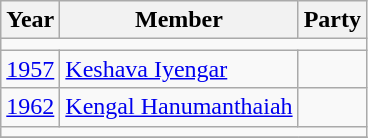<table class="wikitable sortable">
<tr>
<th>Year</th>
<th>Member</th>
<th colspan="2">Party</th>
</tr>
<tr>
<td colspan=4></td>
</tr>
<tr>
<td><a href='#'>1957</a></td>
<td><a href='#'>Keshava Iyengar</a></td>
<td></td>
</tr>
<tr>
<td><a href='#'>1962</a></td>
<td><a href='#'>Kengal Hanumanthaiah</a></td>
</tr>
<tr>
<td colspan=4></td>
</tr>
<tr>
</tr>
</table>
